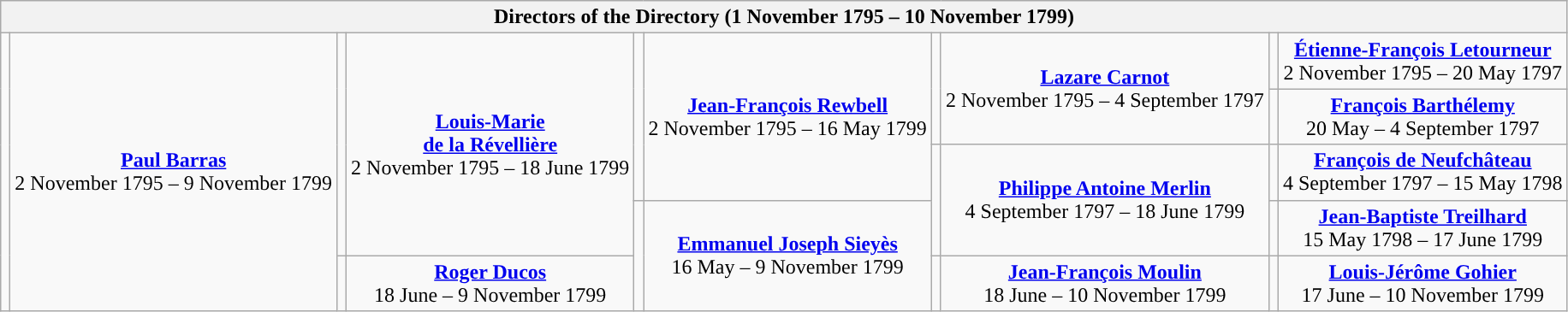<table class="wikitable alternance" style="text-align:center">
<tr>
<th colspan=10><strong>Directors of the Directory</strong> (1 November 1795 – 10 November 1799)</th>
</tr>
<tr>
<td rowspan=6 style="background:"></td>
<td rowspan=6><strong><a href='#'>Paul Barras</a></strong><br><span>2 November 1795</span> – <span>9 November 1799</span></td>
<td rowspan=5 style="background:"></td>
<td rowspan=5><strong><a href='#'>Louis-Marie<br>de la Révellière</a></strong><br><span>2 November 1795</span> – <span>18 June 1799</span><br></td>
<td rowspan=4 style="background:"></td>
<td rowspan=4><strong><a href='#'>Jean-François Rewbell</a></strong><br><span>2 November 1795</span> – <span>16 May 1799</span><br></td>
<td rowspan=2 style="background:"></td>
<td rowspan=2><strong><a href='#'>Lazare Carnot</a></strong><br><span>2 November 1795</span> – <span>4 September 1797</span><br></td>
<td style="background:"></td>
<td><strong><a href='#'>Étienne-François Letourneur</a></strong><br><span>2 November 1795</span> – <span>20 May 1797</span></td>
</tr>
<tr>
<td style="background:"></td>
<td><strong><a href='#'>François Barthélemy</a></strong><br><span>20 May</span> – <span>4 September 1797</span><br></td>
</tr>
<tr>
<td rowspan=3 style="background:"></td>
<td rowspan=3><strong><a href='#'>Philippe Antoine Merlin</a></strong><br><span>4 September 1797</span> – <span>18 June 1799</span><br></td>
<td style="background:"></td>
<td><strong><a href='#'>François de Neufchâteau</a></strong><br><span>4 September 1797</span> – <span>15 May 1798</span><br></td>
</tr>
<tr>
<td rowspan=2 style="background:"></td>
<td rowspan=2><strong><a href='#'>Jean-Baptiste Treilhard</a></strong><br><span>15 May 1798</span> – <span>17 June 1799</span><br></td>
</tr>
<tr>
<td rowspan=2 style="background:"></td>
<td rowspan=2><strong><a href='#'>Emmanuel Joseph Sieyès</a></strong><br><span>16 May</span> – <span>9 November 1799</span></td>
</tr>
<tr>
<td style="background:"></td>
<td><strong><a href='#'>Roger Ducos</a></strong><br><span>18 June</span> – <span>9 November 1799</span></td>
<td style="background:"></td>
<td><strong><a href='#'>Jean-François Moulin</a></strong><br><span>18 June</span> – <span>10 November 1799</span></td>
<td style="background:"></td>
<td><strong><a href='#'>Louis-Jérôme Gohier</a></strong><br><span>17 June</span> – <span>10 November 1799</span></td>
</tr>
</table>
